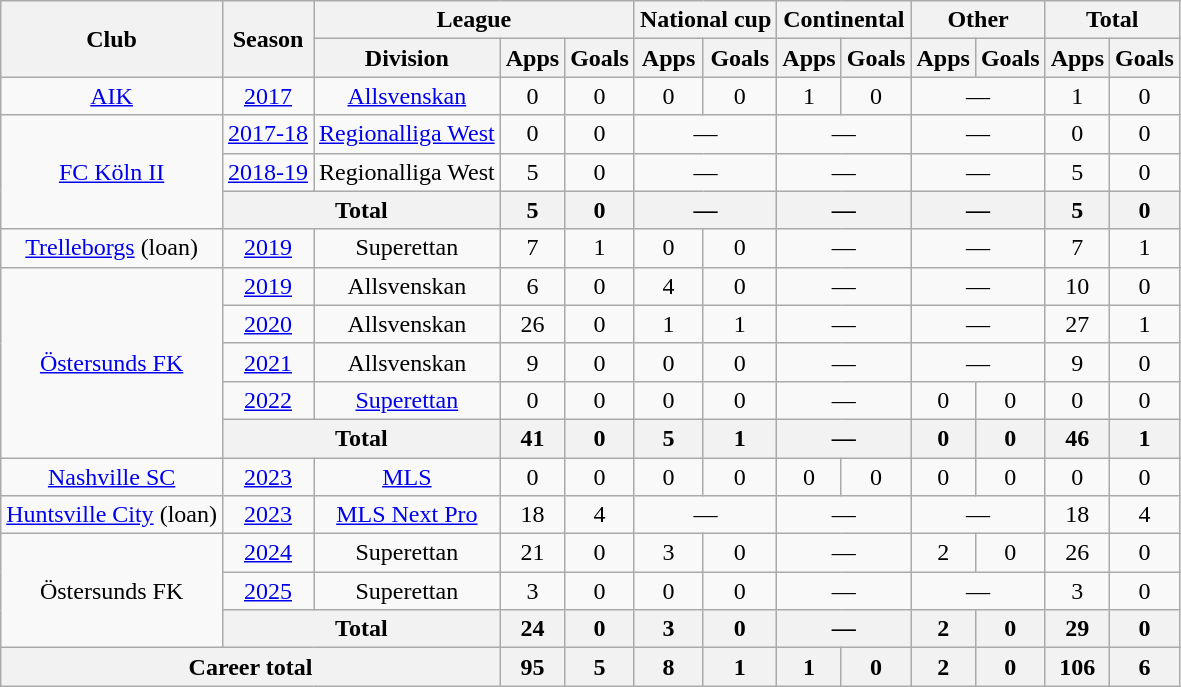<table class="wikitable" style="text-align: center">
<tr>
<th rowspan="2">Club</th>
<th rowspan="2">Season</th>
<th colspan="3">League</th>
<th colspan="2">National cup</th>
<th colspan="2">Continental</th>
<th colspan="2">Other</th>
<th colspan="2">Total</th>
</tr>
<tr>
<th>Division</th>
<th>Apps</th>
<th>Goals</th>
<th>Apps</th>
<th>Goals</th>
<th>Apps</th>
<th>Goals</th>
<th>Apps</th>
<th>Goals</th>
<th>Apps</th>
<th>Goals</th>
</tr>
<tr>
<td><a href='#'>AIK</a></td>
<td><a href='#'>2017</a></td>
<td><a href='#'>Allsvenskan</a></td>
<td>0</td>
<td>0</td>
<td>0</td>
<td>0</td>
<td>1</td>
<td>0</td>
<td colspan="2">—</td>
<td>1</td>
<td>0</td>
</tr>
<tr>
<td rowspan="3"><a href='#'>FC Köln II</a></td>
<td><a href='#'>2017-18</a></td>
<td><a href='#'>Regionalliga West</a></td>
<td>0</td>
<td>0</td>
<td colspan="2">—</td>
<td colspan="2">—</td>
<td colspan="2">—</td>
<td>0</td>
<td>0</td>
</tr>
<tr>
<td><a href='#'>2018-19</a></td>
<td>Regionalliga West</td>
<td>5</td>
<td>0</td>
<td colspan="2">—</td>
<td colspan="2">—</td>
<td colspan="2">—</td>
<td>5</td>
<td>0</td>
</tr>
<tr>
<th colspan="2">Total</th>
<th>5</th>
<th>0</th>
<th colspan="2">—</th>
<th colspan="2">—</th>
<th colspan="2">—</th>
<th>5</th>
<th>0</th>
</tr>
<tr>
<td><a href='#'>Trelleborgs</a> (loan)</td>
<td><a href='#'>2019</a></td>
<td>Superettan</td>
<td>7</td>
<td>1</td>
<td>0</td>
<td>0</td>
<td colspan="2">—</td>
<td colspan="2">—</td>
<td>7</td>
<td>1</td>
</tr>
<tr>
<td rowspan="5"><a href='#'>Östersunds FK</a></td>
<td><a href='#'>2019</a></td>
<td>Allsvenskan</td>
<td>6</td>
<td>0</td>
<td>4</td>
<td>0</td>
<td colspan="2">—</td>
<td colspan="2">—</td>
<td>10</td>
<td>0</td>
</tr>
<tr>
<td><a href='#'>2020</a></td>
<td>Allsvenskan</td>
<td>26</td>
<td>0</td>
<td>1</td>
<td>1</td>
<td colspan="2">—</td>
<td colspan="2">—</td>
<td>27</td>
<td>1</td>
</tr>
<tr>
<td><a href='#'>2021</a></td>
<td>Allsvenskan</td>
<td>9</td>
<td>0</td>
<td>0</td>
<td>0</td>
<td colspan="2">—</td>
<td colspan="2">—</td>
<td>9</td>
<td>0</td>
</tr>
<tr>
<td><a href='#'>2022</a></td>
<td><a href='#'>Superettan</a></td>
<td>0</td>
<td>0</td>
<td>0</td>
<td>0</td>
<td colspan="2">—</td>
<td>0</td>
<td>0</td>
<td>0</td>
<td>0</td>
</tr>
<tr>
<th colspan="2">Total</th>
<th>41</th>
<th>0</th>
<th>5</th>
<th>1</th>
<th colspan="2">—</th>
<th>0</th>
<th>0</th>
<th>46</th>
<th>1</th>
</tr>
<tr>
<td><a href='#'>Nashville SC</a></td>
<td><a href='#'>2023</a></td>
<td><a href='#'>MLS</a></td>
<td>0</td>
<td>0</td>
<td>0</td>
<td>0</td>
<td>0</td>
<td>0</td>
<td>0</td>
<td>0</td>
<td>0</td>
<td>0</td>
</tr>
<tr>
<td><a href='#'>Huntsville City</a> (loan)</td>
<td><a href='#'>2023</a></td>
<td><a href='#'>MLS Next Pro</a></td>
<td>18</td>
<td>4</td>
<td colspan="2">—</td>
<td colspan="2">—</td>
<td colspan="2">—</td>
<td>18</td>
<td>4</td>
</tr>
<tr>
<td rowspan="3">Östersunds FK</td>
<td><a href='#'>2024</a></td>
<td>Superettan</td>
<td>21</td>
<td>0</td>
<td>3</td>
<td>0</td>
<td colspan="2">—</td>
<td>2</td>
<td>0</td>
<td>26</td>
<td>0</td>
</tr>
<tr>
<td><a href='#'>2025</a></td>
<td>Superettan</td>
<td>3</td>
<td>0</td>
<td>0</td>
<td>0</td>
<td colspan="2">—</td>
<td colspan="2">—</td>
<td>3</td>
<td>0</td>
</tr>
<tr>
<th colspan="2">Total</th>
<th>24</th>
<th>0</th>
<th>3</th>
<th>0</th>
<th colspan="2">—</th>
<th>2</th>
<th>0</th>
<th>29</th>
<th>0</th>
</tr>
<tr>
<th colspan="3">Career total</th>
<th>95</th>
<th>5</th>
<th>8</th>
<th>1</th>
<th>1</th>
<th>0</th>
<th>2</th>
<th>0</th>
<th>106</th>
<th>6</th>
</tr>
</table>
